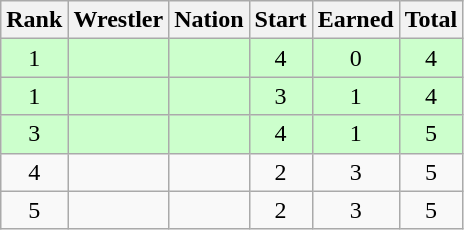<table class="wikitable sortable" style="text-align:center;">
<tr>
<th>Rank</th>
<th>Wrestler</th>
<th>Nation</th>
<th>Start</th>
<th>Earned</th>
<th>Total</th>
</tr>
<tr style="background:#cfc;">
<td>1</td>
<td align=left></td>
<td align=left></td>
<td>4</td>
<td>0</td>
<td>4</td>
</tr>
<tr style="background:#cfc;">
<td>1</td>
<td align=left></td>
<td align=left></td>
<td>3</td>
<td>1</td>
<td>4</td>
</tr>
<tr style="background:#cfc;">
<td>3</td>
<td align=left></td>
<td align=left></td>
<td>4</td>
<td>1</td>
<td>5</td>
</tr>
<tr>
<td>4</td>
<td align=left></td>
<td align=left></td>
<td>2</td>
<td>3</td>
<td>5</td>
</tr>
<tr>
<td>5</td>
<td align=left></td>
<td align=left></td>
<td>2</td>
<td>3</td>
<td>5</td>
</tr>
</table>
